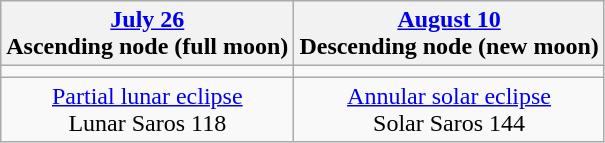<table class="wikitable">
<tr>
<th><a href='#'>July 26</a><br>Ascending node (full moon)</th>
<th><a href='#'>August 10</a><br>Descending node (new moon)</th>
</tr>
<tr>
<td></td>
<td></td>
</tr>
<tr align=center>
<td><a href='#'>Partial lunar eclipse</a><br>Lunar Saros 118</td>
<td><a href='#'>Annular solar eclipse</a><br>Solar Saros 144</td>
</tr>
</table>
